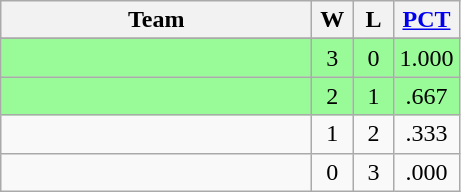<table class="wikitable" style="text-align:center;">
<tr>
<th width=200px>Team</th>
<th width=20px>W</th>
<th width=20px>L</th>
<th width=30px><a href='#'>PCT</a></th>
</tr>
<tr>
</tr>
<tr bgcolor=#98fb98>
<td align=left></td>
<td>3</td>
<td>0</td>
<td>1.000</td>
</tr>
<tr bgcolor=#98fb98>
<td align=left></td>
<td>2</td>
<td>1</td>
<td>.667</td>
</tr>
<tr>
<td align=left></td>
<td>1</td>
<td>2</td>
<td>.333</td>
</tr>
<tr>
<td align=left></td>
<td>0</td>
<td>3</td>
<td>.000</td>
</tr>
</table>
